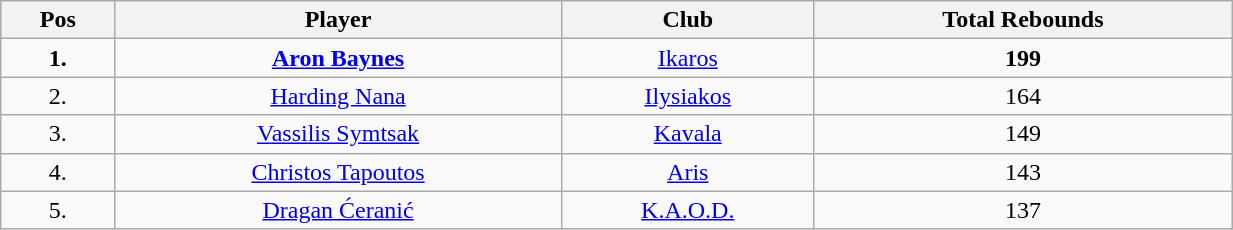<table class="wikitable" style="text-align: center;" width="65%">
<tr>
<th>Pos</th>
<th>Player</th>
<th>Club</th>
<th>Total Rebounds</th>
</tr>
<tr>
<td align="center"><strong>1.</strong></td>
<td> <strong><a href='#'>Aron Baynes</a></strong></td>
<td><a href='#'>Ikaros</a></td>
<td align="center"><strong>199</strong></td>
</tr>
<tr>
<td align="center">2.</td>
<td> <a href='#'>Harding Nana</a></td>
<td><a href='#'>Ilysiakos</a></td>
<td align="center">164</td>
</tr>
<tr>
<td align="center">3.</td>
<td> <a href='#'>Vassilis Symtsak</a></td>
<td><a href='#'>Kavala</a></td>
<td align="center">149</td>
</tr>
<tr>
<td align="center">4.</td>
<td> <a href='#'>Christos Tapoutos</a></td>
<td><a href='#'>Aris</a></td>
<td align="center">143</td>
</tr>
<tr>
<td align="center">5.</td>
<td> <a href='#'>Dragan Ćeranić</a></td>
<td><a href='#'>K.A.O.D.</a></td>
<td align="center">137</td>
</tr>
</table>
